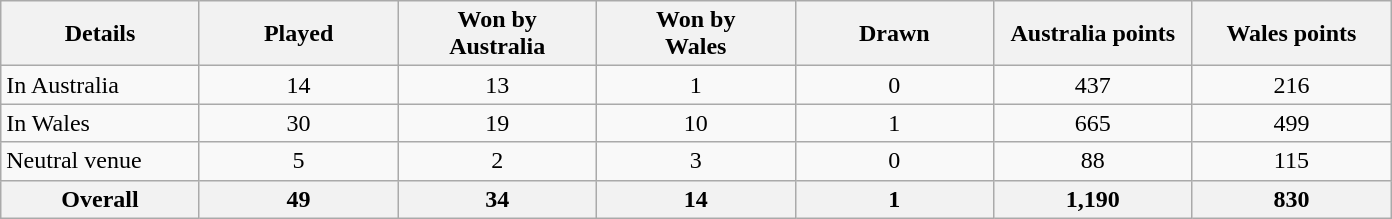<table class="wikitable sortable" style="text-align:center">
<tr>
<th width="125">Details</th>
<th width="125">Played</th>
<th width="125">Won by<br>Australia</th>
<th width="125">Won by<br>Wales</th>
<th width="125">Drawn</th>
<th width="125">Australia points</th>
<th width="125">Wales points</th>
</tr>
<tr>
<td style="text-align:left">In Australia</td>
<td>14</td>
<td>13</td>
<td>1</td>
<td>0</td>
<td>437</td>
<td>216</td>
</tr>
<tr>
<td style="text-align:left">In Wales</td>
<td>30</td>
<td>19</td>
<td>10</td>
<td>1</td>
<td>665</td>
<td>499</td>
</tr>
<tr>
<td style="text-align:left">Neutral venue</td>
<td>5</td>
<td>2</td>
<td>3</td>
<td>0</td>
<td>88</td>
<td>115</td>
</tr>
<tr>
<th>Overall</th>
<th>49</th>
<th>34</th>
<th>14</th>
<th>1</th>
<th>1,190</th>
<th>830</th>
</tr>
</table>
